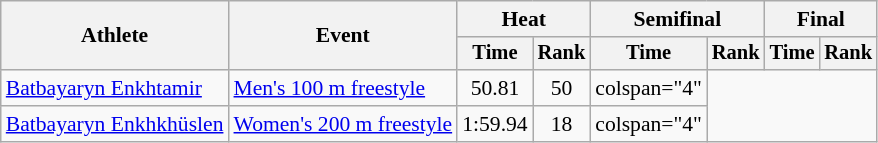<table class=wikitable style="font-size:90%">
<tr>
<th rowspan="2">Athlete</th>
<th rowspan="2">Event</th>
<th colspan="2">Heat</th>
<th colspan="2">Semifinal</th>
<th colspan="2">Final</th>
</tr>
<tr style="font-size:95%">
<th>Time</th>
<th>Rank</th>
<th>Time</th>
<th>Rank</th>
<th>Time</th>
<th>Rank</th>
</tr>
<tr align=center>
<td align=left><a href='#'>Batbayaryn Enkhtamir</a></td>
<td align=left><a href='#'>Men's 100 m freestyle</a></td>
<td>50.81</td>
<td>50</td>
<td>colspan="4"</td>
</tr>
<tr align=center>
<td align=left><a href='#'>Batbayaryn Enkhkhüslen</a></td>
<td align=left><a href='#'>Women's 200 m freestyle</a></td>
<td>1:59.94</td>
<td>18</td>
<td>colspan="4"</td>
</tr>
</table>
